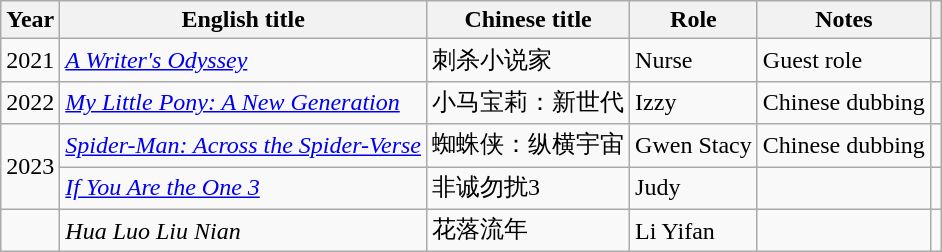<table class="wikitable sortable">
<tr>
<th>Year</th>
<th>English title</th>
<th>Chinese title</th>
<th>Role</th>
<th>Notes</th>
<th></th>
</tr>
<tr>
<td>2021</td>
<td><em><a href='#'>A Writer's Odyssey</a></em></td>
<td>刺杀小说家</td>
<td>Nurse</td>
<td>Guest role</td>
<td></td>
</tr>
<tr>
<td>2022</td>
<td><em><a href='#'>My Little Pony: A New Generation</a></em></td>
<td>小马宝莉：新世代</td>
<td>Izzy</td>
<td>Chinese dubbing</td>
<td></td>
</tr>
<tr>
<td rowspan="2">2023</td>
<td><em><a href='#'>Spider-Man: Across the Spider-Verse</a></em></td>
<td>蜘蛛侠：纵横宇宙</td>
<td>Gwen Stacy</td>
<td>Chinese dubbing</td>
<td></td>
</tr>
<tr>
<td><em><a href='#'>If You Are the One 3</a></em></td>
<td>非诚勿扰3</td>
<td>Judy</td>
<td></td>
<td></td>
</tr>
<tr>
<td></td>
<td><em>Hua Luo Liu Nian</em></td>
<td>花落流年</td>
<td>Li Yifan</td>
<td></td>
<td></td>
</tr>
</table>
